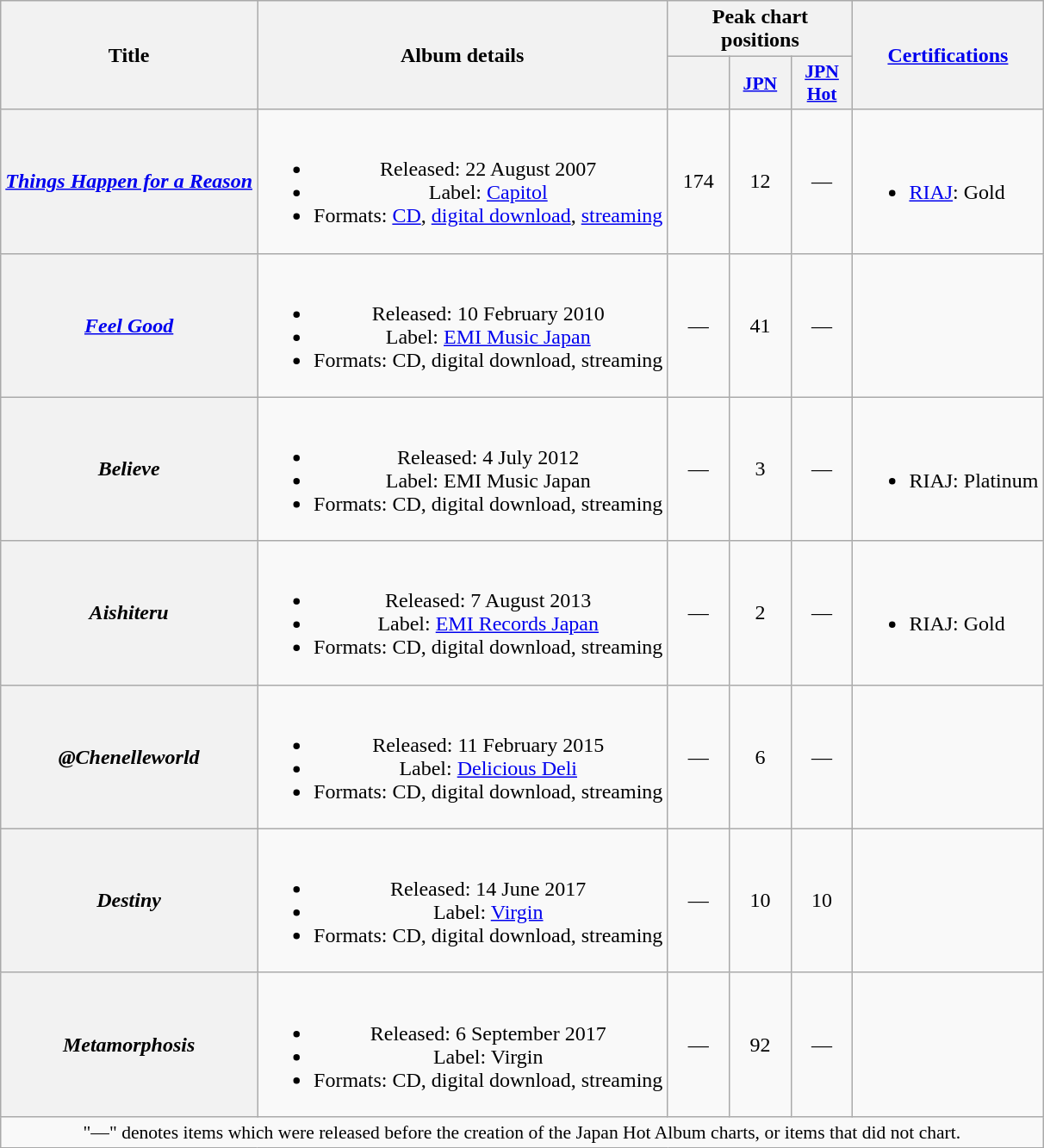<table class="wikitable plainrowheaders" border="1" style="text-align:center;">
<tr>
<th scope="col" rowspan="2">Title</th>
<th scope="col" rowspan="2">Album details</th>
<th scope="col" colspan="3">Peak chart positions</th>
<th scope="col" rowspan="2"><a href='#'>Certifications</a></th>
</tr>
<tr>
<th scope="col" style="width:2.85em;font-size:90%;"><a href='#'></a><br></th>
<th scope="col" style="width:2.85em;font-size:90%;"><a href='#'>JPN</a><br></th>
<th scope="col" style="width:2.85em;font-size:90%;"><a href='#'>JPN<br>Hot</a><br></th>
</tr>
<tr>
<th scope="row"><em><a href='#'>Things Happen for a Reason</a></em></th>
<td><br><ul><li>Released: 22 August 2007</li><li>Label: <a href='#'>Capitol</a></li><li>Formats: <a href='#'>CD</a>, <a href='#'>digital download</a>, <a href='#'>streaming</a></li></ul></td>
<td>174</td>
<td>12</td>
<td>—</td>
<td align="left"><br><ul><li><a href='#'>RIAJ</a>: Gold</li></ul></td>
</tr>
<tr>
<th scope="row"><em><a href='#'>Feel Good</a></em></th>
<td><br><ul><li>Released: 10 February 2010 </li><li>Label: <a href='#'>EMI Music Japan</a></li><li>Formats: CD, digital download, streaming</li></ul></td>
<td>—</td>
<td>41</td>
<td>—</td>
<td align="left"></td>
</tr>
<tr>
<th scope="row"><em>Believe</em></th>
<td><br><ul><li>Released: 4 July 2012</li><li>Label: EMI Music Japan</li><li>Formats: CD, digital download, streaming</li></ul></td>
<td>—</td>
<td>3</td>
<td>—</td>
<td align="left"><br><ul><li>RIAJ: Platinum</li></ul></td>
</tr>
<tr>
<th scope="row"><em>Aishiteru</em></th>
<td><br><ul><li>Released: 7 August 2013</li><li>Label: <a href='#'>EMI Records Japan</a></li><li>Formats: CD, digital download, streaming</li></ul></td>
<td>—</td>
<td>2</td>
<td>—</td>
<td align="left"><br><ul><li>RIAJ: Gold</li></ul></td>
</tr>
<tr>
<th scope="row"><em>@Chenelleworld</em></th>
<td><br><ul><li>Released: 11 February 2015</li><li>Label: <a href='#'>Delicious Deli</a></li><li>Formats: CD, digital download, streaming</li></ul></td>
<td>—</td>
<td>6</td>
<td>—</td>
<td align="left"></td>
</tr>
<tr>
<th scope="row"><em>Destiny</em></th>
<td><br><ul><li>Released: 14 June 2017 </li><li>Label: <a href='#'>Virgin</a></li><li>Formats: CD, digital download, streaming</li></ul></td>
<td>—</td>
<td>10</td>
<td>10</td>
<td align="left"></td>
</tr>
<tr>
<th scope="row"><em>Metamorphosis</em></th>
<td><br><ul><li>Released: 6 September 2017 </li><li>Label: Virgin</li><li>Formats: CD, digital download, streaming</li></ul></td>
<td>—</td>
<td>92</td>
<td>—</td>
<td align="left"></td>
</tr>
<tr>
<td colspan="15" align="center" style="font-size:90%;">"—" denotes items which were released before the creation of the Japan Hot Album charts, or items that did not chart.</td>
</tr>
</table>
